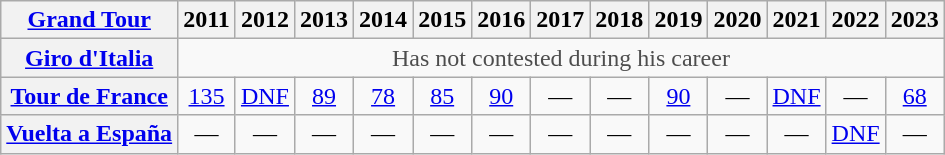<table class="wikitable plainrowheaders">
<tr>
<th scope="col"><a href='#'>Grand Tour</a></th>
<th scope="col">2011</th>
<th scope="col">2012</th>
<th scope="col">2013</th>
<th scope="col">2014</th>
<th scope="col">2015</th>
<th scope="col">2016</th>
<th scope="col">2017</th>
<th scope="col">2018</th>
<th scope="col">2019</th>
<th scope="col">2020</th>
<th scope="col">2021</th>
<th scope="col">2022</th>
<th scope="col">2023</th>
</tr>
<tr style="text-align:center;">
<th scope="row"> <a href='#'>Giro d'Italia</a></th>
<td style="color:#4d4d4d;" colspan=13>Has not contested during his career</td>
</tr>
<tr style="text-align:center;">
<th scope="row"> <a href='#'>Tour de France</a></th>
<td><a href='#'>135</a></td>
<td><a href='#'>DNF</a></td>
<td><a href='#'>89</a></td>
<td><a href='#'>78</a></td>
<td><a href='#'>85</a></td>
<td><a href='#'>90</a></td>
<td>—</td>
<td>—</td>
<td><a href='#'>90</a></td>
<td>—</td>
<td><a href='#'>DNF</a></td>
<td>—</td>
<td><a href='#'>68</a></td>
</tr>
<tr style="text-align:center;">
<th scope="row"> <a href='#'>Vuelta a España</a></th>
<td>—</td>
<td>—</td>
<td>—</td>
<td>—</td>
<td>—</td>
<td>—</td>
<td>—</td>
<td>—</td>
<td>—</td>
<td>—</td>
<td>—</td>
<td><a href='#'>DNF</a></td>
<td>—</td>
</tr>
</table>
